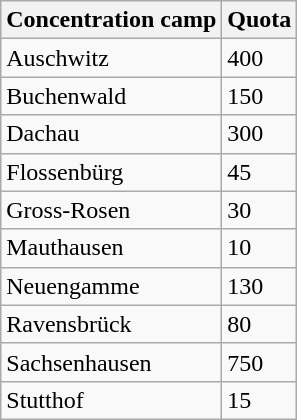<table class="wikitable">
<tr>
<th>Concentration camp</th>
<th>Quota</th>
</tr>
<tr>
<td>Auschwitz</td>
<td>400</td>
</tr>
<tr>
<td>Buchenwald</td>
<td>150</td>
</tr>
<tr>
<td>Dachau</td>
<td>300</td>
</tr>
<tr>
<td>Flossenbürg</td>
<td>45</td>
</tr>
<tr>
<td>Gross-Rosen</td>
<td>30</td>
</tr>
<tr>
<td>Mauthausen</td>
<td>10</td>
</tr>
<tr>
<td>Neuengamme</td>
<td>130</td>
</tr>
<tr>
<td>Ravensbrück</td>
<td>80</td>
</tr>
<tr>
<td>Sachsenhausen</td>
<td>750</td>
</tr>
<tr>
<td>Stutthof</td>
<td>15</td>
</tr>
</table>
